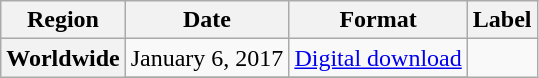<table class="wikitable plainrowheaders">
<tr>
<th scope="col">Region</th>
<th scope="col">Date</th>
<th scope="col">Format</th>
<th scope="col">Label</th>
</tr>
<tr>
<th scope="row" rowspan="2">Worldwide</th>
<td>January 6, 2017</td>
<td><a href='#'>Digital download</a></td>
<td rowspan="2"></td>
</tr>
<tr>
</tr>
</table>
